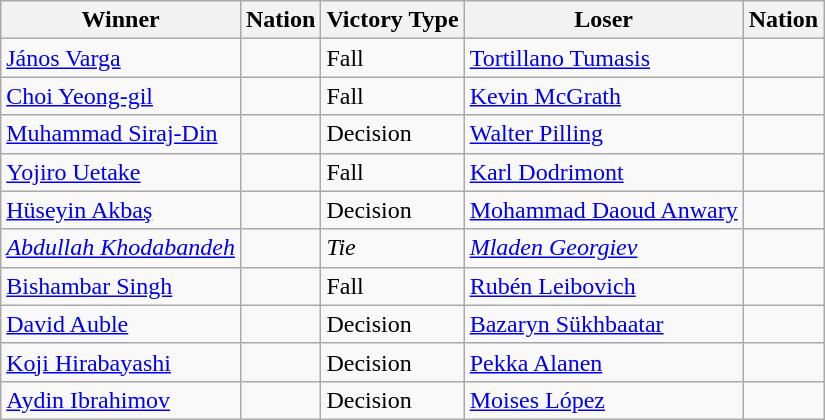<table class="wikitable sortable" style="text-align:left;">
<tr>
<th>Winner</th>
<th>Nation</th>
<th>Victory Type</th>
<th>Loser</th>
<th>Nation</th>
</tr>
<tr>
<td><a href='#'>János Varga</a></td>
<td></td>
<td>Fall</td>
<td><a href='#'>Tortillano Tumasis</a></td>
<td></td>
</tr>
<tr>
<td><a href='#'>Choi Yeong-gil</a></td>
<td></td>
<td>Fall</td>
<td><a href='#'>Kevin McGrath</a></td>
<td></td>
</tr>
<tr>
<td><a href='#'>Muhammad Siraj-Din</a></td>
<td></td>
<td>Decision</td>
<td><a href='#'>Walter Pilling</a></td>
<td></td>
</tr>
<tr>
<td><a href='#'>Yojiro Uetake</a></td>
<td></td>
<td>Fall</td>
<td><a href='#'>Karl Dodrimont</a></td>
<td></td>
</tr>
<tr>
<td><a href='#'>Hüseyin Akbaş</a></td>
<td></td>
<td>Decision</td>
<td><a href='#'>Mohammad Daoud Anwary</a></td>
<td></td>
</tr>
<tr style="font-style: italic">
<td><a href='#'>Abdullah Khodabandeh</a></td>
<td></td>
<td>Tie</td>
<td><a href='#'>Mladen Georgiev</a></td>
<td></td>
</tr>
<tr>
<td><a href='#'>Bishambar Singh</a></td>
<td></td>
<td>Fall</td>
<td><a href='#'>Rubén Leibovich</a></td>
<td></td>
</tr>
<tr>
<td><a href='#'>David Auble</a></td>
<td></td>
<td>Decision</td>
<td><a href='#'>Bazaryn Sükhbaatar</a></td>
<td></td>
</tr>
<tr>
<td><a href='#'>Koji Hirabayashi</a></td>
<td></td>
<td>Decision</td>
<td><a href='#'>Pekka Alanen</a></td>
<td></td>
</tr>
<tr>
<td><a href='#'>Aydin Ibrahimov</a></td>
<td></td>
<td>Decision</td>
<td><a href='#'>Moises López</a></td>
<td></td>
</tr>
</table>
